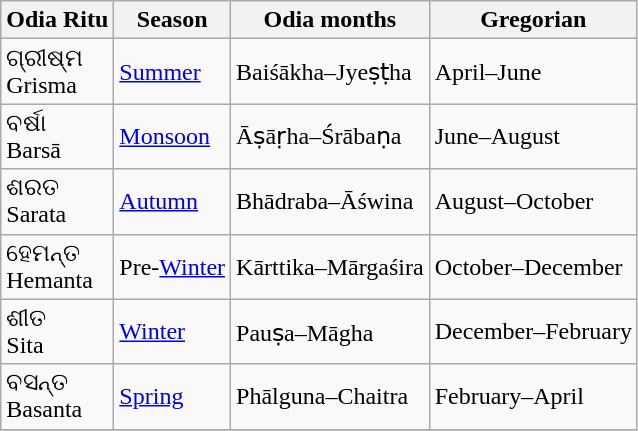<table class="wikitable">
<tr>
<th>Odia Ritu</th>
<th>Season</th>
<th>Odia months</th>
<th>Gregorian</th>
</tr>
<tr>
<td>ଗ୍ରୀଷ୍ମ<br>Grisma</td>
<td><a href='#'>Summer</a></td>
<td>Baiśākha–Jyeṣṭha</td>
<td>April–June</td>
</tr>
<tr>
<td>ବର୍ଷା<br>Barsā</td>
<td><a href='#'>Monsoon</a></td>
<td>Āṣāṛha–Śrābaṇa</td>
<td>June–August</td>
</tr>
<tr>
<td>ଶରତ<br>Sarata</td>
<td><a href='#'>Autumn</a></td>
<td>Bhādraba–Āświna</td>
<td>August–October</td>
</tr>
<tr>
<td>ହେମନ୍ତ<br>Hemanta</td>
<td>Pre-<a href='#'>Winter</a></td>
<td>Kārttika–Mārgaśira</td>
<td>October–December</td>
</tr>
<tr>
<td>ଶୀତ<br>Sita</td>
<td><a href='#'>Winter</a></td>
<td>Pauṣa–Māgha</td>
<td>December–February</td>
</tr>
<tr>
<td>ବସନ୍ତ<br>Basanta</td>
<td><a href='#'>Spring</a></td>
<td>Phālguna–Chaitra</td>
<td>February–April</td>
</tr>
<tr>
</tr>
</table>
